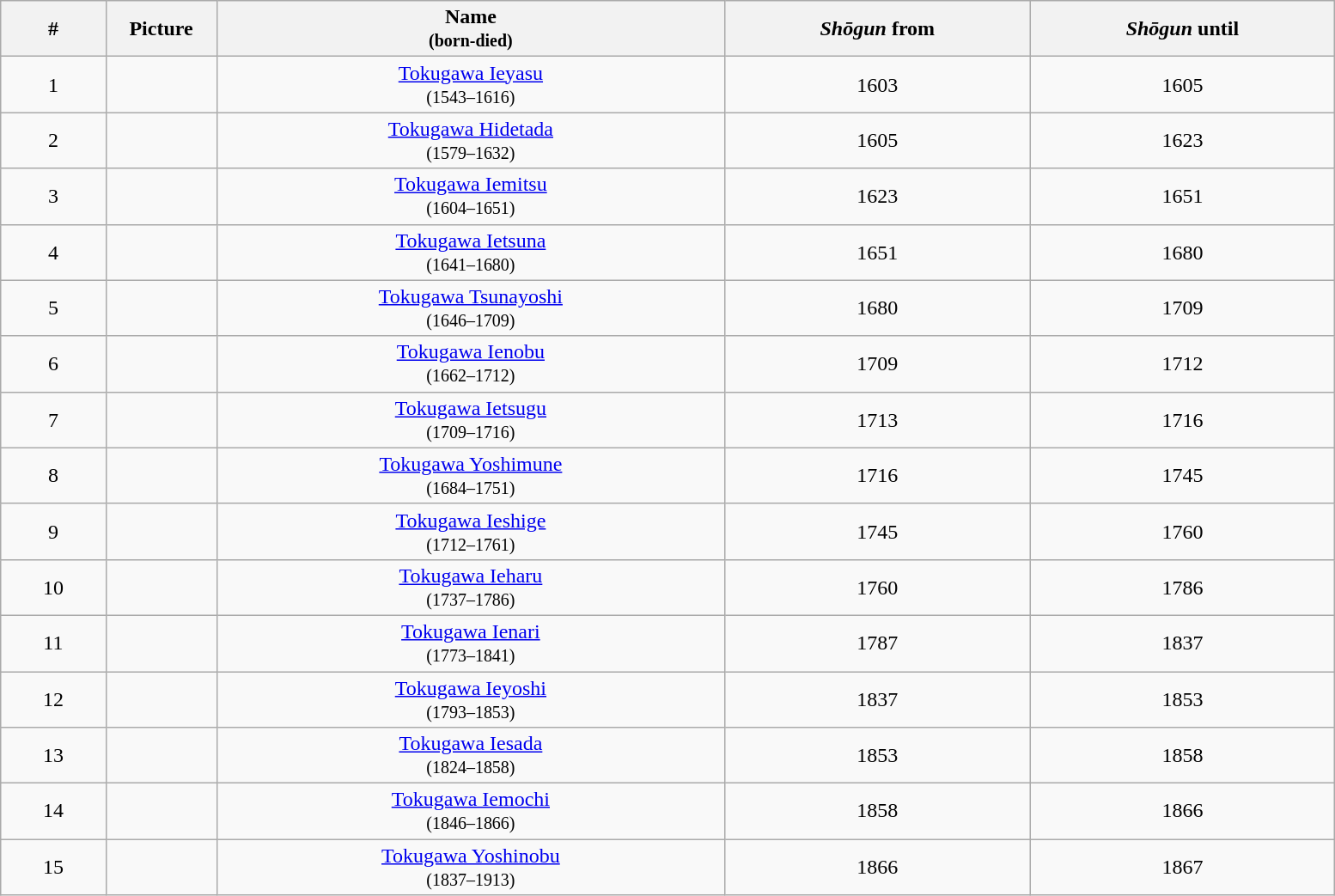<table width=82% class="wikitable">
<tr>
<th width=2%  scope="col">#</th>
<th width=1%  scope="col">Picture</th>
<th width=10% scope="col">Name<br><small>(born-died)</small></th>
<th width=6%  scope="col"><em>Shōgun</em> from</th>
<th width=6%  scope="col"><em>Shōgun</em> until</th>
</tr>
<tr>
<td align="center">1</td>
<td align="center"></td>
<td align="center"><a href='#'>Tokugawa Ieyasu</a><br><small>(1543–1616)</small></td>
<td align="center">1603</td>
<td align="center">1605</td>
</tr>
<tr>
<td align="center">2</td>
<td align="center"></td>
<td align="center"><a href='#'>Tokugawa Hidetada</a><br><small>(1579–1632)</small></td>
<td align="center">1605</td>
<td align="center">1623</td>
</tr>
<tr>
<td align="center">3</td>
<td align="center"></td>
<td align="center"><a href='#'>Tokugawa Iemitsu</a><br><small>(1604–1651)</small></td>
<td align="center">1623</td>
<td align="center">1651</td>
</tr>
<tr>
<td align="center">4</td>
<td align="center"></td>
<td align="center"><a href='#'>Tokugawa Ietsuna</a><br><small>(1641–1680)</small></td>
<td align="center">1651</td>
<td align="center">1680</td>
</tr>
<tr>
<td align="center">5</td>
<td align="center"></td>
<td align="center"><a href='#'>Tokugawa Tsunayoshi</a><br><small>(1646–1709)</small></td>
<td align="center">1680</td>
<td align="center">1709</td>
</tr>
<tr>
<td align="center">6</td>
<td align="center"></td>
<td align="center"><a href='#'>Tokugawa Ienobu</a><br><small>(1662–1712)</small></td>
<td align="center">1709</td>
<td align="center">1712</td>
</tr>
<tr>
<td align="center">7</td>
<td align="center"></td>
<td align="center"><a href='#'>Tokugawa Ietsugu</a><br><small>(1709–1716)</small></td>
<td align="center">1713</td>
<td align="center">1716</td>
</tr>
<tr>
<td align="center">8</td>
<td align="center"></td>
<td align="center"><a href='#'>Tokugawa Yoshimune</a><br><small>(1684–1751)</small></td>
<td align="center">1716</td>
<td align="center">1745</td>
</tr>
<tr>
<td align="center">9</td>
<td align="center"></td>
<td align="center"><a href='#'>Tokugawa Ieshige</a><br><small>(1712–1761)</small></td>
<td align="center">1745</td>
<td align="center">1760</td>
</tr>
<tr>
<td align="center">10</td>
<td align="center"></td>
<td align="center"><a href='#'>Tokugawa Ieharu</a><br><small>(1737–1786)</small></td>
<td align="center">1760</td>
<td align="center">1786</td>
</tr>
<tr>
<td align="center">11</td>
<td align="center"></td>
<td align="center"><a href='#'>Tokugawa Ienari</a><br><small>(1773–1841)</small></td>
<td align="center">1787</td>
<td align="center">1837</td>
</tr>
<tr>
<td align="center">12</td>
<td align="center"></td>
<td align="center"><a href='#'>Tokugawa Ieyoshi</a><br><small>(1793–1853)</small></td>
<td align="center">1837</td>
<td align="center">1853</td>
</tr>
<tr>
<td align="center">13</td>
<td align="center"></td>
<td align="center"><a href='#'>Tokugawa Iesada</a><br><small>(1824–1858)</small></td>
<td align="center">1853</td>
<td align="center">1858</td>
</tr>
<tr>
<td align="center">14</td>
<td align="center"></td>
<td align="center"><a href='#'>Tokugawa Iemochi</a><br><small>(1846–1866)</small></td>
<td align="center">1858</td>
<td align="center">1866</td>
</tr>
<tr>
<td align="center">15</td>
<td align="center"></td>
<td align="center"><a href='#'>Tokugawa Yoshinobu</a><br><small>(1837–1913)</small></td>
<td align="center">1866</td>
<td align="center">1867</td>
</tr>
</table>
